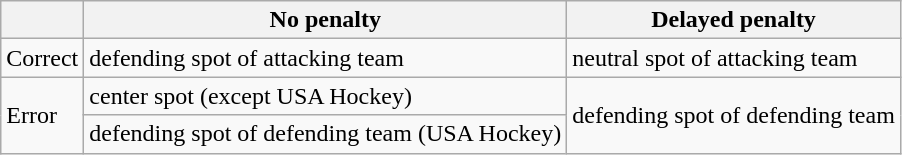<table class="wikitable">
<tr>
<th></th>
<th>No penalty</th>
<th>Delayed penalty</th>
</tr>
<tr>
<td>Correct</td>
<td>defending spot of attacking team</td>
<td>neutral spot of attacking team</td>
</tr>
<tr>
<td rowspan=2>Error</td>
<td>center spot (except USA Hockey)</td>
<td rowspan=2>defending spot of defending team</td>
</tr>
<tr>
<td>defending spot of defending team (USA Hockey)</td>
</tr>
</table>
